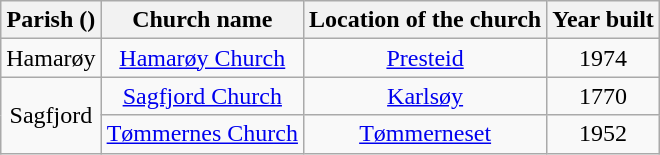<table class="wikitable" style="text-align:center">
<tr>
<th>Parish ()</th>
<th>Church name</th>
<th>Location of the church</th>
<th>Year built</th>
</tr>
<tr>
<td>Hamarøy</td>
<td><a href='#'>Hamarøy Church</a></td>
<td><a href='#'>Presteid</a></td>
<td>1974</td>
</tr>
<tr>
<td rowspan="2">Sagfjord</td>
<td><a href='#'>Sagfjord Church</a></td>
<td><a href='#'>Karlsøy</a></td>
<td>1770</td>
</tr>
<tr>
<td><a href='#'>Tømmernes Church</a></td>
<td><a href='#'>Tømmerneset</a></td>
<td>1952</td>
</tr>
</table>
